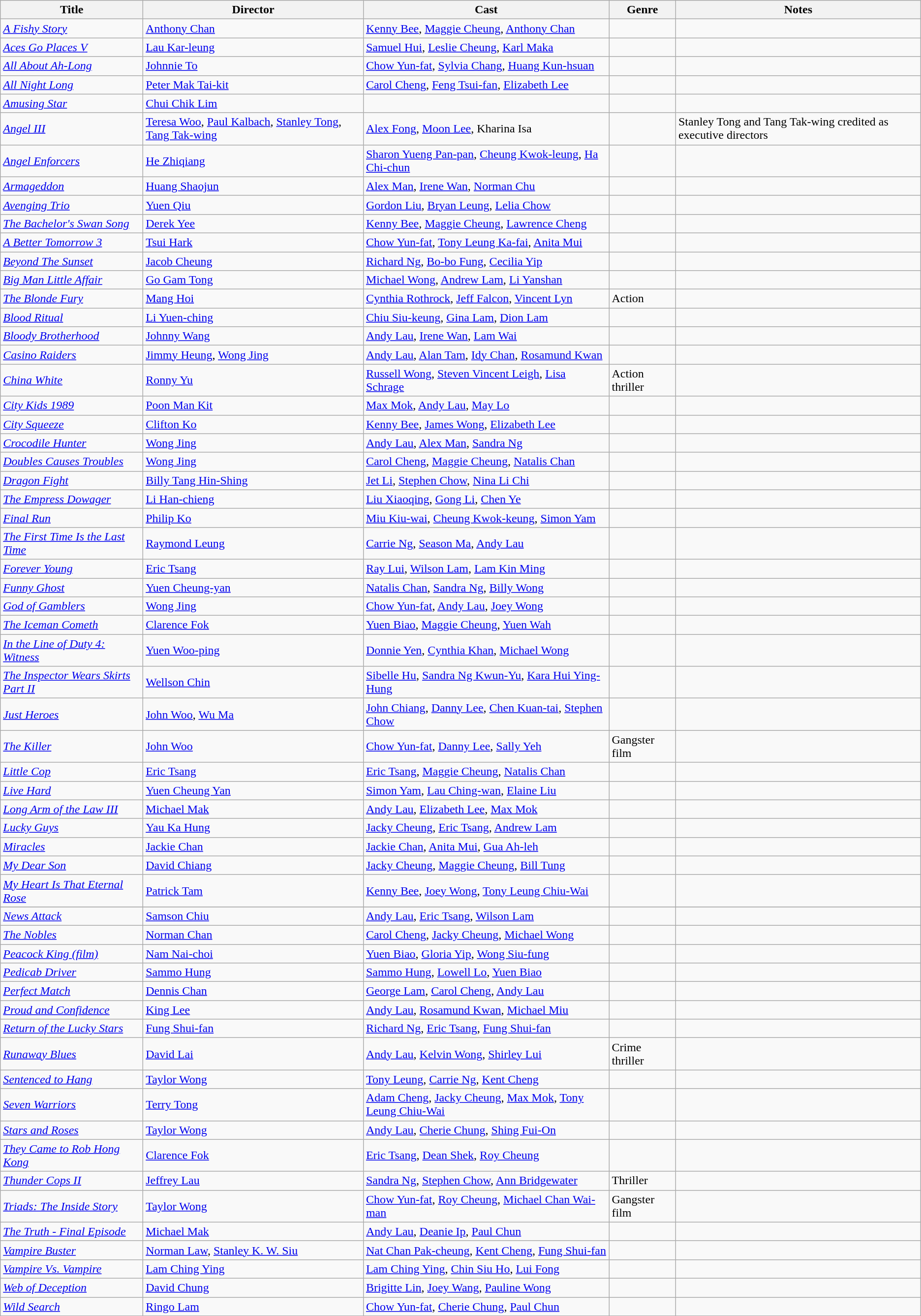<table class="wikitable">
<tr>
<th>Title</th>
<th>Director</th>
<th>Cast</th>
<th>Genre</th>
<th>Notes</th>
</tr>
<tr>
<td><em><a href='#'>A Fishy Story</a></em></td>
<td><a href='#'>Anthony Chan</a></td>
<td><a href='#'>Kenny Bee</a>, <a href='#'>Maggie Cheung</a>, <a href='#'>Anthony Chan</a></td>
<td></td>
<td></td>
</tr>
<tr>
<td><em><a href='#'>Aces Go Places V</a></em></td>
<td><a href='#'>Lau Kar-leung</a></td>
<td><a href='#'>Samuel Hui</a>, <a href='#'>Leslie Cheung</a>, <a href='#'>Karl Maka</a></td>
<td></td>
<td></td>
</tr>
<tr>
<td><em><a href='#'>All About Ah-Long</a></em></td>
<td><a href='#'>Johnnie To</a></td>
<td><a href='#'>Chow Yun-fat</a>, <a href='#'>Sylvia Chang</a>, <a href='#'>Huang Kun-hsuan</a></td>
<td></td>
<td></td>
</tr>
<tr>
<td><em><a href='#'>All Night Long</a></em></td>
<td><a href='#'>Peter Mak Tai-kit</a></td>
<td><a href='#'>Carol Cheng</a>, <a href='#'>Feng Tsui-fan</a>, <a href='#'>Elizabeth Lee</a></td>
<td></td>
<td></td>
</tr>
<tr>
<td><em><a href='#'>Amusing Star</a></em></td>
<td><a href='#'>Chui Chik Lim</a></td>
<td></td>
<td></td>
<td></td>
</tr>
<tr>
<td><em><a href='#'>Angel III</a></em></td>
<td><a href='#'>Teresa Woo</a>, <a href='#'>Paul Kalbach</a>, <a href='#'>Stanley Tong</a>, <a href='#'>Tang Tak-wing</a></td>
<td><a href='#'>Alex Fong</a>, <a href='#'>Moon Lee</a>, Kharina Isa</td>
<td></td>
<td>Stanley Tong and Tang Tak-wing credited as executive directors</td>
</tr>
<tr>
<td><em><a href='#'>Angel Enforcers</a></em></td>
<td><a href='#'>He Zhiqiang</a></td>
<td><a href='#'>Sharon Yueng Pan-pan</a>, <a href='#'>Cheung Kwok-leung</a>, <a href='#'>Ha Chi-chun</a></td>
<td></td>
<td></td>
</tr>
<tr>
<td><em><a href='#'>Armageddon</a></em></td>
<td><a href='#'>Huang Shaojun</a></td>
<td><a href='#'>Alex Man</a>, <a href='#'>Irene Wan</a>, <a href='#'>Norman Chu</a></td>
<td></td>
<td></td>
</tr>
<tr>
<td><em><a href='#'>Avenging Trio</a></em></td>
<td><a href='#'>Yuen Qiu</a></td>
<td><a href='#'>Gordon Liu</a>, <a href='#'>Bryan Leung</a>, <a href='#'>Lelia Chow</a></td>
<td></td>
<td></td>
</tr>
<tr>
<td><em><a href='#'>The Bachelor's Swan Song</a></em></td>
<td><a href='#'>Derek Yee</a></td>
<td><a href='#'>Kenny Bee</a>, <a href='#'>Maggie Cheung</a>, <a href='#'>Lawrence Cheng</a></td>
<td></td>
<td></td>
</tr>
<tr>
<td><em><a href='#'>A Better Tomorrow 3</a></em></td>
<td><a href='#'>Tsui Hark</a></td>
<td><a href='#'>Chow Yun-fat</a>, <a href='#'>Tony Leung Ka-fai</a>, <a href='#'>Anita Mui</a></td>
<td></td>
<td></td>
</tr>
<tr>
<td><em><a href='#'>Beyond The Sunset</a></em></td>
<td><a href='#'>Jacob Cheung</a></td>
<td><a href='#'>Richard Ng</a>, <a href='#'>Bo-bo Fung</a>, <a href='#'>Cecilia Yip</a></td>
<td></td>
<td></td>
</tr>
<tr>
<td><em><a href='#'>Big Man Little Affair</a></em></td>
<td><a href='#'>Go Gam Tong</a></td>
<td><a href='#'>Michael Wong</a>, <a href='#'>Andrew Lam</a>, <a href='#'>Li Yanshan</a></td>
<td></td>
<td></td>
</tr>
<tr>
<td><em><a href='#'>The Blonde Fury</a></em></td>
<td><a href='#'>Mang Hoi</a></td>
<td><a href='#'>Cynthia Rothrock</a>, <a href='#'>Jeff Falcon</a>, <a href='#'>Vincent Lyn</a></td>
<td>Action</td>
<td></td>
</tr>
<tr>
<td><em><a href='#'>Blood Ritual</a></em></td>
<td><a href='#'>Li Yuen-ching</a></td>
<td><a href='#'>Chiu Siu-keung</a>, <a href='#'>Gina Lam</a>, <a href='#'>Dion Lam</a></td>
<td></td>
<td></td>
</tr>
<tr>
<td><em><a href='#'>Bloody Brotherhood</a></em></td>
<td><a href='#'>Johnny Wang</a></td>
<td><a href='#'>Andy Lau</a>, <a href='#'>Irene Wan</a>, <a href='#'>Lam Wai</a></td>
<td></td>
<td></td>
</tr>
<tr>
<td><em><a href='#'>Casino Raiders</a></em></td>
<td><a href='#'>Jimmy Heung</a>, <a href='#'>Wong Jing</a></td>
<td><a href='#'>Andy Lau</a>, <a href='#'>Alan Tam</a>, <a href='#'>Idy Chan</a>, <a href='#'>Rosamund Kwan</a></td>
<td></td>
<td></td>
</tr>
<tr>
<td><em><a href='#'>China White</a></em></td>
<td><a href='#'>Ronny Yu</a></td>
<td><a href='#'>Russell Wong</a>, <a href='#'>Steven Vincent Leigh</a>, <a href='#'>Lisa Schrage</a></td>
<td>Action thriller</td>
<td></td>
</tr>
<tr>
<td><em><a href='#'>City Kids 1989</a></em></td>
<td><a href='#'>Poon Man Kit</a></td>
<td><a href='#'>Max Mok</a>, <a href='#'>Andy Lau</a>,  <a href='#'>May Lo</a></td>
<td></td>
<td></td>
</tr>
<tr>
<td><em><a href='#'>City Squeeze</a></em></td>
<td><a href='#'>Clifton Ko</a></td>
<td><a href='#'>Kenny Bee</a>, <a href='#'>James Wong</a>, <a href='#'>Elizabeth Lee</a></td>
<td></td>
<td></td>
</tr>
<tr>
<td><em><a href='#'>Crocodile Hunter</a></em></td>
<td><a href='#'>Wong Jing</a></td>
<td><a href='#'>Andy Lau</a>, <a href='#'>Alex Man</a>, <a href='#'>Sandra Ng</a></td>
<td></td>
<td></td>
</tr>
<tr>
<td><em><a href='#'>Doubles Causes Troubles</a></em></td>
<td><a href='#'>Wong Jing</a></td>
<td><a href='#'>Carol Cheng</a>, <a href='#'>Maggie Cheung</a>, <a href='#'>Natalis Chan</a></td>
<td></td>
<td></td>
</tr>
<tr>
<td><em><a href='#'>Dragon Fight</a></em></td>
<td><a href='#'>Billy Tang Hin-Shing</a></td>
<td><a href='#'>Jet Li</a>, <a href='#'>Stephen Chow</a>, <a href='#'>Nina Li Chi</a></td>
<td></td>
<td></td>
</tr>
<tr>
<td><em><a href='#'>The Empress Dowager</a></em></td>
<td><a href='#'>Li Han-chieng</a></td>
<td><a href='#'>Liu Xiaoqing</a>, <a href='#'>Gong Li</a>, <a href='#'>Chen Ye</a></td>
<td></td>
<td></td>
</tr>
<tr>
<td><em><a href='#'>Final Run</a></em></td>
<td><a href='#'>Philip Ko</a></td>
<td><a href='#'>Miu Kiu-wai</a>, <a href='#'>Cheung Kwok-keung</a>, <a href='#'>Simon Yam</a></td>
<td></td>
<td></td>
</tr>
<tr>
<td><em><a href='#'>The First Time Is the Last Time</a></em></td>
<td><a href='#'>Raymond Leung</a></td>
<td><a href='#'>Carrie Ng</a>, <a href='#'>Season Ma</a>, <a href='#'>Andy Lau</a></td>
<td></td>
<td></td>
</tr>
<tr>
<td><em><a href='#'>Forever Young</a></em></td>
<td><a href='#'>Eric Tsang</a></td>
<td><a href='#'>Ray Lui</a>, <a href='#'>Wilson Lam</a>, <a href='#'>Lam Kin Ming</a></td>
<td></td>
<td></td>
</tr>
<tr>
<td><em><a href='#'>Funny Ghost</a></em></td>
<td><a href='#'>Yuen Cheung-yan</a></td>
<td><a href='#'>Natalis Chan</a>, <a href='#'>Sandra Ng</a>, <a href='#'>Billy Wong</a></td>
<td></td>
<td></td>
</tr>
<tr>
<td><em><a href='#'>God of Gamblers</a></em></td>
<td><a href='#'>Wong Jing</a></td>
<td><a href='#'>Chow Yun-fat</a>, <a href='#'>Andy Lau</a>, <a href='#'>Joey Wong</a></td>
<td></td>
<td></td>
</tr>
<tr>
<td><em><a href='#'>The Iceman Cometh</a></em></td>
<td><a href='#'>Clarence Fok</a></td>
<td><a href='#'>Yuen Biao</a>, <a href='#'>Maggie Cheung</a>, <a href='#'>Yuen Wah</a></td>
<td></td>
<td></td>
</tr>
<tr>
<td><em><a href='#'>In the Line of Duty 4: Witness</a></em></td>
<td><a href='#'>Yuen Woo-ping</a></td>
<td><a href='#'>Donnie Yen</a>, <a href='#'>Cynthia Khan</a>, <a href='#'>Michael Wong</a></td>
<td></td>
<td></td>
</tr>
<tr>
<td><em><a href='#'>The Inspector Wears Skirts Part II</a></em></td>
<td><a href='#'>Wellson Chin</a></td>
<td><a href='#'>Sibelle Hu</a>, <a href='#'>Sandra Ng Kwun-Yu</a>, <a href='#'>Kara Hui Ying-Hung</a></td>
<td></td>
<td></td>
</tr>
<tr>
<td><em><a href='#'>Just Heroes</a></em></td>
<td><a href='#'>John Woo</a>, <a href='#'>Wu Ma</a></td>
<td><a href='#'>John Chiang</a>, <a href='#'>Danny Lee</a>, <a href='#'>Chen Kuan-tai</a>, <a href='#'>Stephen Chow</a></td>
<td></td>
<td></td>
</tr>
<tr>
<td><em><a href='#'>The Killer</a></em></td>
<td><a href='#'>John Woo</a></td>
<td><a href='#'>Chow Yun-fat</a>, <a href='#'>Danny Lee</a>, <a href='#'>Sally Yeh</a></td>
<td>Gangster film</td>
<td></td>
</tr>
<tr>
<td><em><a href='#'>Little Cop</a></em></td>
<td><a href='#'>Eric Tsang</a></td>
<td><a href='#'>Eric Tsang</a>, <a href='#'>Maggie Cheung</a>, <a href='#'>Natalis Chan</a></td>
<td></td>
<td></td>
</tr>
<tr>
<td><em><a href='#'>Live Hard</a></em></td>
<td><a href='#'>Yuen Cheung Yan</a></td>
<td><a href='#'>Simon Yam</a>, <a href='#'>Lau Ching-wan</a>, <a href='#'>Elaine Liu</a></td>
<td></td>
<td></td>
</tr>
<tr>
<td><em><a href='#'>Long Arm of the Law III</a></em></td>
<td><a href='#'>Michael Mak</a></td>
<td><a href='#'>Andy Lau</a>, <a href='#'>Elizabeth Lee</a>, <a href='#'>Max Mok</a></td>
<td></td>
<td></td>
</tr>
<tr>
<td><em><a href='#'>Lucky Guys</a></em></td>
<td><a href='#'>Yau Ka Hung</a></td>
<td><a href='#'>Jacky Cheung</a>, <a href='#'>Eric Tsang</a>, <a href='#'>Andrew Lam</a></td>
<td></td>
<td></td>
</tr>
<tr>
<td><em><a href='#'>Miracles</a></em></td>
<td><a href='#'>Jackie Chan</a></td>
<td><a href='#'>Jackie Chan</a>, <a href='#'>Anita Mui</a>, <a href='#'>Gua Ah-leh</a></td>
<td></td>
<td></td>
</tr>
<tr>
<td><em><a href='#'>My Dear Son</a></em></td>
<td><a href='#'>David Chiang</a></td>
<td><a href='#'>Jacky Cheung</a>, <a href='#'>Maggie Cheung</a>, <a href='#'>Bill Tung</a></td>
<td></td>
<td></td>
</tr>
<tr>
<td><em><a href='#'>My Heart Is That Eternal Rose</a></em></td>
<td><a href='#'>Patrick Tam</a></td>
<td><a href='#'>Kenny Bee</a>, <a href='#'>Joey Wong</a>, <a href='#'>Tony Leung Chiu-Wai</a></td>
<td></td>
<td></td>
</tr>
<tr>
</tr>
<tr>
<td><em><a href='#'>News Attack</a></em></td>
<td><a href='#'>Samson Chiu</a></td>
<td><a href='#'>Andy Lau</a>, <a href='#'>Eric Tsang</a>, <a href='#'>Wilson Lam</a></td>
<td></td>
<td></td>
</tr>
<tr>
<td><em><a href='#'>The Nobles</a></em></td>
<td><a href='#'>Norman Chan</a></td>
<td><a href='#'>Carol Cheng</a>, <a href='#'>Jacky Cheung</a>, <a href='#'>Michael Wong</a></td>
<td></td>
<td></td>
</tr>
<tr>
<td><em><a href='#'>Peacock King (film)</a></em></td>
<td><a href='#'>Nam Nai-choi</a></td>
<td><a href='#'>Yuen Biao</a>, <a href='#'>Gloria Yip</a>, <a href='#'>Wong Siu-fung</a></td>
<td></td>
<td></td>
</tr>
<tr>
<td><em><a href='#'>Pedicab Driver</a></em></td>
<td><a href='#'>Sammo Hung</a></td>
<td><a href='#'>Sammo Hung</a>, <a href='#'>Lowell Lo</a>, <a href='#'>Yuen Biao</a></td>
<td></td>
<td></td>
</tr>
<tr>
<td><em><a href='#'>Perfect Match</a></em></td>
<td><a href='#'>Dennis Chan</a></td>
<td><a href='#'>George Lam</a>, <a href='#'>Carol Cheng</a>, <a href='#'>Andy Lau</a></td>
<td></td>
<td></td>
</tr>
<tr>
<td><em><a href='#'>Proud and Confidence</a></em></td>
<td><a href='#'>King Lee</a></td>
<td><a href='#'>Andy Lau</a>, <a href='#'>Rosamund Kwan</a>, <a href='#'>Michael Miu</a></td>
<td></td>
<td></td>
</tr>
<tr>
<td><em><a href='#'>Return of the Lucky Stars</a></em></td>
<td><a href='#'>Fung Shui-fan</a></td>
<td><a href='#'>Richard Ng</a>, <a href='#'>Eric Tsang</a>, <a href='#'>Fung Shui-fan</a></td>
<td></td>
<td></td>
</tr>
<tr>
<td><em><a href='#'>Runaway Blues</a></em></td>
<td><a href='#'>David Lai</a></td>
<td><a href='#'>Andy Lau</a>, <a href='#'>Kelvin Wong</a>, <a href='#'>Shirley Lui</a></td>
<td>Crime thriller</td>
<td></td>
</tr>
<tr>
<td><em><a href='#'>Sentenced to Hang</a></em></td>
<td><a href='#'>Taylor Wong</a></td>
<td><a href='#'>Tony Leung</a>, <a href='#'>Carrie Ng</a>, <a href='#'>Kent Cheng</a></td>
<td></td>
<td></td>
</tr>
<tr>
<td><em><a href='#'>Seven Warriors</a></em></td>
<td><a href='#'>Terry Tong</a></td>
<td><a href='#'>Adam Cheng</a>, <a href='#'>Jacky Cheung</a>, <a href='#'>Max Mok</a>, <a href='#'>Tony Leung Chiu-Wai</a></td>
<td></td>
<td></td>
</tr>
<tr>
<td><em><a href='#'>Stars and Roses</a></em></td>
<td><a href='#'>Taylor Wong</a></td>
<td><a href='#'>Andy Lau</a>, <a href='#'>Cherie Chung</a>, <a href='#'>Shing Fui-On</a></td>
<td></td>
<td></td>
</tr>
<tr>
<td><em><a href='#'>They Came to Rob Hong Kong</a></em></td>
<td><a href='#'>Clarence Fok</a></td>
<td><a href='#'>Eric Tsang</a>, <a href='#'>Dean Shek</a>, <a href='#'>Roy Cheung</a></td>
<td></td>
<td></td>
</tr>
<tr>
<td><em><a href='#'>Thunder Cops II</a></em></td>
<td><a href='#'>Jeffrey Lau</a></td>
<td><a href='#'>Sandra Ng</a>, <a href='#'>Stephen Chow</a>, <a href='#'>Ann Bridgewater</a></td>
<td>Thriller</td>
<td></td>
</tr>
<tr>
<td><em><a href='#'>Triads: The Inside Story</a></em></td>
<td><a href='#'>Taylor Wong</a></td>
<td><a href='#'>Chow Yun-fat</a>, <a href='#'>Roy Cheung</a>, <a href='#'>Michael Chan Wai-man</a></td>
<td>Gangster film</td>
<td></td>
</tr>
<tr>
<td><em><a href='#'>The Truth - Final Episode</a></em></td>
<td><a href='#'>Michael Mak</a></td>
<td><a href='#'>Andy Lau</a>, <a href='#'>Deanie Ip</a>, <a href='#'>Paul Chun</a></td>
<td></td>
<td></td>
</tr>
<tr>
<td><em><a href='#'>Vampire Buster</a></em></td>
<td><a href='#'>Norman Law</a>, <a href='#'>Stanley K. W. Siu</a></td>
<td><a href='#'>Nat Chan Pak-cheung</a>, <a href='#'>Kent Cheng</a>, <a href='#'>Fung Shui-fan</a></td>
<td></td>
<td></td>
</tr>
<tr>
<td><em><a href='#'>Vampire Vs. Vampire</a></em></td>
<td><a href='#'>Lam Ching Ying</a></td>
<td><a href='#'>Lam Ching Ying</a>, <a href='#'>Chin Siu Ho</a>, <a href='#'>Lui Fong</a></td>
<td></td>
<td></td>
</tr>
<tr>
<td><em><a href='#'>Web of Deception</a></em></td>
<td><a href='#'>David Chung</a></td>
<td><a href='#'>Brigitte Lin</a>, <a href='#'>Joey Wang</a>, <a href='#'>Pauline Wong</a></td>
<td></td>
<td></td>
</tr>
<tr>
<td><em><a href='#'>Wild Search</a></em></td>
<td><a href='#'>Ringo Lam</a></td>
<td><a href='#'>Chow Yun-fat</a>, <a href='#'>Cherie Chung</a>, <a href='#'>Paul Chun</a></td>
<td></td>
<td></td>
</tr>
<tr>
</tr>
</table>
